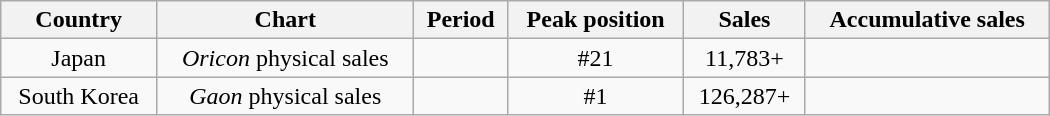<table class="wikitable" style="text-align:center; width:700px">
<tr>
<th>Country</th>
<th>Chart</th>
<th>Period</th>
<th>Peak position</th>
<th>Sales</th>
<th>Accumulative sales</th>
</tr>
<tr>
<td>Japan</td>
<td><em>Oricon</em> physical sales</td>
<td></td>
<td>#21</td>
<td>11,783+</td>
<td></td>
</tr>
<tr>
<td>South Korea</td>
<td><em>Gaon</em> physical sales</td>
<td></td>
<td>#1</td>
<td>126,287+</td>
<td></td>
</tr>
</table>
